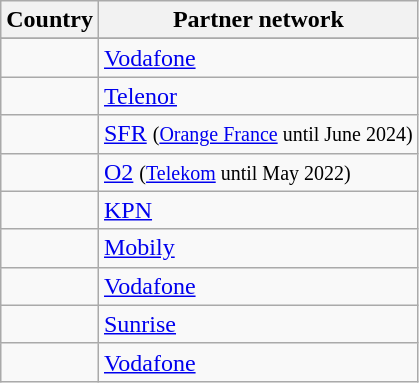<table class="wikitable">
<tr>
<th>Country</th>
<th>Partner network</th>
</tr>
<tr>
</tr>
<tr>
<td></td>
<td><a href='#'>Vodafone</a></td>
</tr>
<tr>
<td></td>
<td><a href='#'>Telenor</a></td>
</tr>
<tr>
<td></td>
<td><a href='#'>SFR</a> <small>(<a href='#'>Orange France</a> until June 2024)</small></td>
</tr>
<tr>
<td></td>
<td><a href='#'>O2</a> <small>(<a href='#'>Telekom</a> until May 2022)</small></td>
</tr>
<tr>
<td></td>
<td><a href='#'>KPN</a></td>
</tr>
<tr>
<td></td>
<td><a href='#'>Mobily</a></td>
</tr>
<tr>
<td></td>
<td><a href='#'>Vodafone</a></td>
</tr>
<tr>
<td></td>
<td><a href='#'>Sunrise</a></td>
</tr>
<tr>
<td></td>
<td><a href='#'>Vodafone</a></td>
</tr>
</table>
